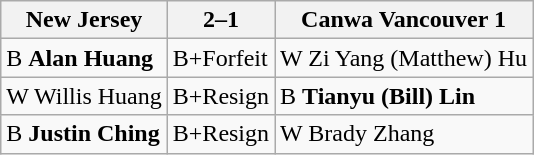<table class="wikitable">
<tr>
<th>New Jersey</th>
<th>2–1</th>
<th>Canwa Vancouver 1</th>
</tr>
<tr>
<td>B <strong>Alan Huang</strong></td>
<td>B+Forfeit</td>
<td>W Zi Yang (Matthew) Hu</td>
</tr>
<tr>
<td>W Willis Huang</td>
<td>B+Resign</td>
<td>B <strong>Tianyu (Bill) Lin</strong></td>
</tr>
<tr>
<td>B <strong>Justin Ching</strong></td>
<td>B+Resign</td>
<td>W Brady Zhang</td>
</tr>
</table>
